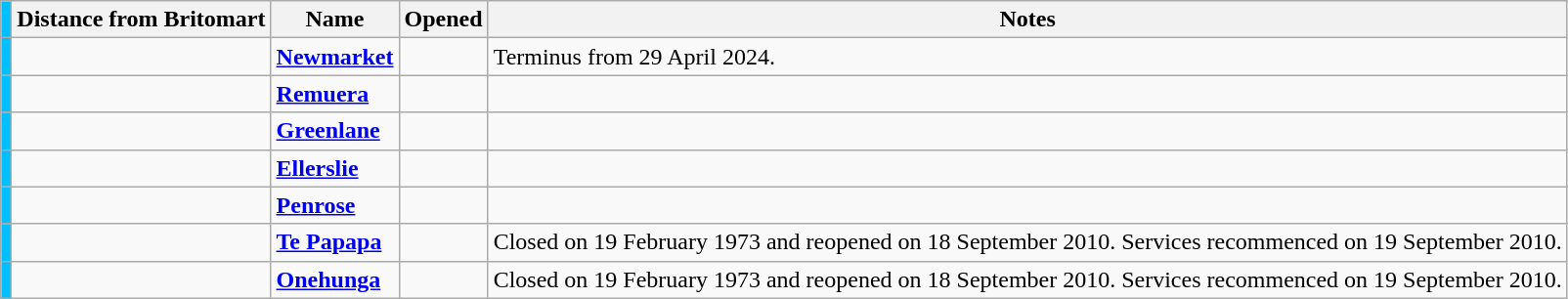<table class="wikitable">
<tr>
<td bgcolor=#00BFFF></td>
<th>Distance from Britomart</th>
<th>Name</th>
<th>Opened</th>
<th>Notes</th>
</tr>
<tr>
<td bgcolor=#00BFFF></td>
<td></td>
<td><strong><a href='#'>Newmarket</a></strong></td>
<td></td>
<td>Terminus from 29 April 2024.</td>
</tr>
<tr>
<td bgcolor=#00BFFF></td>
<td></td>
<td><strong><a href='#'>Remuera</a></strong></td>
<td></td>
<td></td>
</tr>
<tr>
<td bgcolor=#00BFFF></td>
<td></td>
<td><strong><a href='#'>Greenlane</a></strong></td>
<td></td>
<td></td>
</tr>
<tr>
<td bgcolor=#00BFFF></td>
<td></td>
<td><strong><a href='#'>Ellerslie</a></strong></td>
<td></td>
<td></td>
</tr>
<tr>
<td bgcolor=#00BFFF></td>
<td></td>
<td><strong><a href='#'>Penrose</a></strong></td>
<td></td>
<td></td>
</tr>
<tr>
<td bgcolor=#00BFFF></td>
<td></td>
<td><strong><a href='#'>Te Papapa</a></strong></td>
<td></td>
<td>Closed on 19 February 1973 and reopened on 18 September 2010. Services recommenced on 19 September 2010.</td>
</tr>
<tr>
<td bgcolor=#00BFFF></td>
<td></td>
<td><strong><a href='#'>Onehunga</a></strong></td>
<td></td>
<td>Closed on 19 February 1973 and reopened on 18 September 2010. Services recommenced on 19 September 2010.</td>
</tr>
</table>
